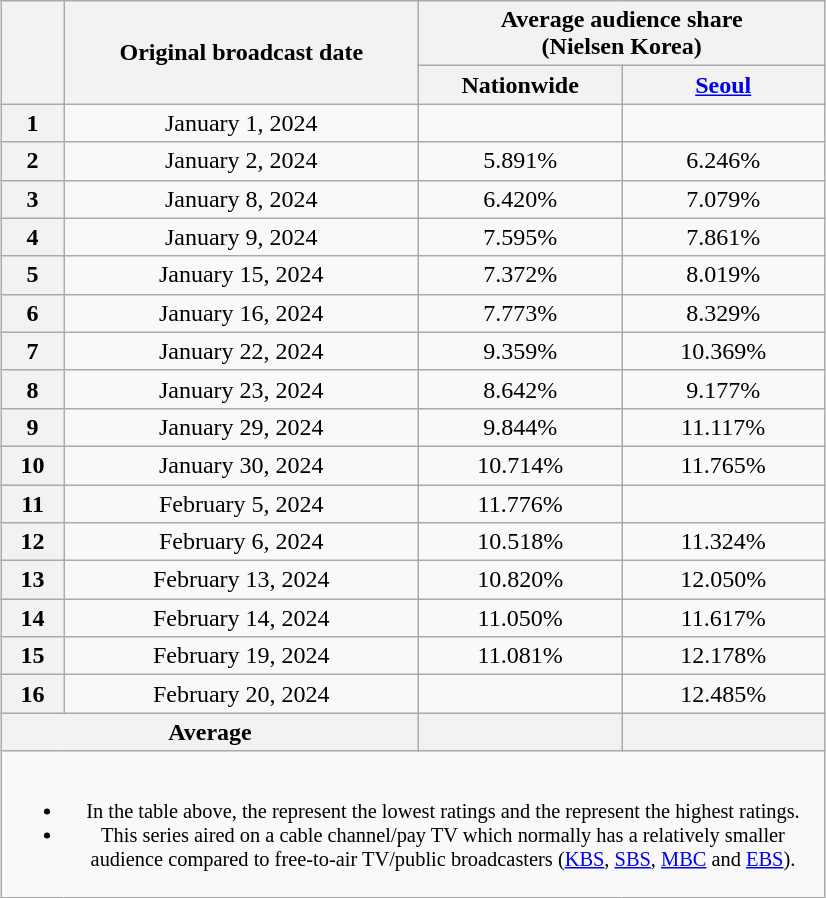<table class="wikitable" style="margin-left:auto; margin-right:auto; width:550px; text-align:center">
<tr>
<th scope="col" rowspan="2"></th>
<th scope="col" rowspan="2">Original broadcast date</th>
<th scope="col" colspan="2">Average audience share<br>(Nielsen Korea)</th>
</tr>
<tr>
<th scope="col" style="width:8em">Nationwide</th>
<th scope="col" style="width:8em"><a href='#'>Seoul</a></th>
</tr>
<tr>
<th scope="row">1</th>
<td>January 1, 2024</td>
<td><strong></strong> </td>
<td><strong></strong> </td>
</tr>
<tr>
<th scope="row">2</th>
<td>January 2, 2024</td>
<td>5.891% </td>
<td>6.246% </td>
</tr>
<tr>
<th scope="row">3</th>
<td>January 8, 2024</td>
<td>6.420% </td>
<td>7.079% </td>
</tr>
<tr>
<th scope="row">4</th>
<td>January 9, 2024</td>
<td>7.595% </td>
<td>7.861% </td>
</tr>
<tr>
<th scope="row">5</th>
<td>January 15, 2024</td>
<td>7.372% </td>
<td>8.019% </td>
</tr>
<tr>
<th scope="row">6</th>
<td>January 16, 2024</td>
<td>7.773% </td>
<td>8.329% </td>
</tr>
<tr>
<th scope="row">7</th>
<td>January 22, 2024</td>
<td>9.359% </td>
<td>10.369% </td>
</tr>
<tr>
<th scope="row">8</th>
<td>January 23, 2024</td>
<td>8.642% </td>
<td>9.177% </td>
</tr>
<tr>
<th scope="row">9</th>
<td>January 29, 2024</td>
<td>9.844% </td>
<td>11.117% </td>
</tr>
<tr>
<th scope="row">10</th>
<td>January 30, 2024</td>
<td>10.714% </td>
<td>11.765% </td>
</tr>
<tr>
<th scope="row">11</th>
<td>February 5, 2024</td>
<td>11.776% </td>
<td><strong></strong> </td>
</tr>
<tr>
<th scope="row">12</th>
<td>February 6, 2024</td>
<td>10.518% </td>
<td>11.324% </td>
</tr>
<tr>
<th scope="row">13</th>
<td>February 13, 2024</td>
<td>10.820% </td>
<td>12.050% </td>
</tr>
<tr>
<th scope="row">14</th>
<td>February 14, 2024</td>
<td>11.050% </td>
<td>11.617% </td>
</tr>
<tr>
<th scope="row">15</th>
<td>February 19, 2024</td>
<td>11.081% </td>
<td>12.178% </td>
</tr>
<tr>
<th scope="row">16</th>
<td>February 20, 2024</td>
<td><strong></strong> </td>
<td>12.485% </td>
</tr>
<tr>
<th scope="row" colspan="2">Average</th>
<th></th>
<th></th>
</tr>
<tr>
<td colspan="4" style="font-size:85%"><br><ul><li>In the table above, the <strong></strong> represent the lowest ratings and the <strong></strong> represent the highest ratings.</li><li>This series aired on a cable channel/pay TV which normally has a relatively smaller audience compared to free-to-air TV/public broadcasters (<a href='#'>KBS</a>, <a href='#'>SBS</a>, <a href='#'>MBC</a> and <a href='#'>EBS</a>).</li></ul></td>
</tr>
</table>
